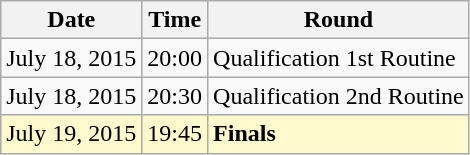<table class="wikitable">
<tr>
<th>Date</th>
<th>Time</th>
<th>Round</th>
</tr>
<tr>
<td>July 18, 2015</td>
<td>20:00</td>
<td>Qualification 1st Routine</td>
</tr>
<tr>
<td>July 18, 2015</td>
<td>20:30</td>
<td>Qualification 2nd Routine</td>
</tr>
<tr bgcolor=lemonchiffon>
<td>July 19, 2015</td>
<td>19:45</td>
<td><strong>Finals</strong></td>
</tr>
</table>
